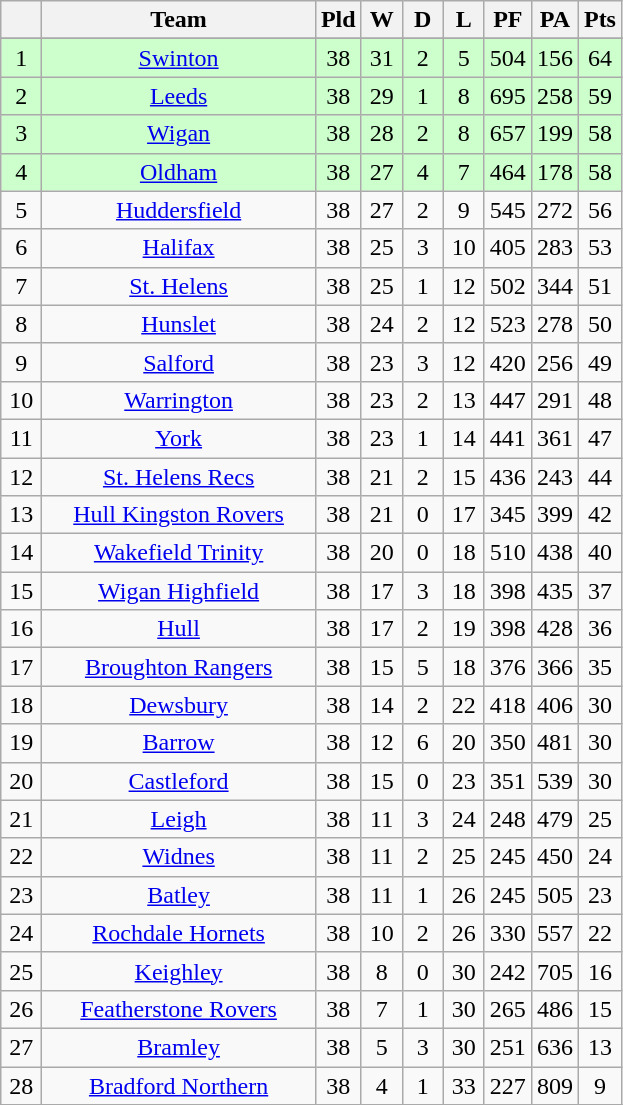<table class="wikitable" style="text-align:center;">
<tr>
<th width=20 abbr="Position"></th>
<th width=175>Team</th>
<th width=20 abbr="Played">Pld</th>
<th width=20 abbr="Won">W</th>
<th width=20 abbr="Drawn">D</th>
<th width=20 abbr="Lost">L</th>
<th width=20 abbr="Points for">PF</th>
<th width=20 abbr="Points against">PA</th>
<th width=20 abbr="Points">Pts</th>
</tr>
<tr>
</tr>
<tr align=center style="background:#ccffcc;color:">
<td>1</td>
<td><a href='#'>Swinton</a></td>
<td>38</td>
<td>31</td>
<td>2</td>
<td>5</td>
<td>504</td>
<td>156</td>
<td>64</td>
</tr>
<tr align=center style="background:#ccffcc;color:">
<td>2</td>
<td><a href='#'>Leeds</a></td>
<td>38</td>
<td>29</td>
<td>1</td>
<td>8</td>
<td>695</td>
<td>258</td>
<td>59</td>
</tr>
<tr align=center style="background:#ccffcc;color:">
<td>3</td>
<td><a href='#'>Wigan</a></td>
<td>38</td>
<td>28</td>
<td>2</td>
<td>8</td>
<td>657</td>
<td>199</td>
<td>58</td>
</tr>
<tr align=center style="background:#ccffcc;color:">
<td>4</td>
<td><a href='#'>Oldham</a></td>
<td>38</td>
<td>27</td>
<td>4</td>
<td>7</td>
<td>464</td>
<td>178</td>
<td>58</td>
</tr>
<tr align=center style="background:">
<td>5</td>
<td><a href='#'>Huddersfield</a></td>
<td>38</td>
<td>27</td>
<td>2</td>
<td>9</td>
<td>545</td>
<td>272</td>
<td>56</td>
</tr>
<tr align=center style="background:">
<td>6</td>
<td><a href='#'>Halifax</a></td>
<td>38</td>
<td>25</td>
<td>3</td>
<td>10</td>
<td>405</td>
<td>283</td>
<td>53</td>
</tr>
<tr align=center style="background:">
<td>7</td>
<td><a href='#'>St. Helens</a></td>
<td>38</td>
<td>25</td>
<td>1</td>
<td>12</td>
<td>502</td>
<td>344</td>
<td>51</td>
</tr>
<tr align=center style="background:">
<td>8</td>
<td><a href='#'>Hunslet</a></td>
<td>38</td>
<td>24</td>
<td>2</td>
<td>12</td>
<td>523</td>
<td>278</td>
<td>50</td>
</tr>
<tr align=center style="background:">
<td>9</td>
<td><a href='#'>Salford</a></td>
<td>38</td>
<td>23</td>
<td>3</td>
<td>12</td>
<td>420</td>
<td>256</td>
<td>49</td>
</tr>
<tr align=center style="background:">
<td>10</td>
<td><a href='#'>Warrington</a></td>
<td>38</td>
<td>23</td>
<td>2</td>
<td>13</td>
<td>447</td>
<td>291</td>
<td>48</td>
</tr>
<tr align=center style="background:">
<td>11</td>
<td><a href='#'>York</a></td>
<td>38</td>
<td>23</td>
<td>1</td>
<td>14</td>
<td>441</td>
<td>361</td>
<td>47</td>
</tr>
<tr align=center style="background:">
<td>12</td>
<td><a href='#'>St. Helens Recs</a></td>
<td>38</td>
<td>21</td>
<td>2</td>
<td>15</td>
<td>436</td>
<td>243</td>
<td>44</td>
</tr>
<tr align=center style="background:">
<td>13</td>
<td><a href='#'>Hull Kingston Rovers</a></td>
<td>38</td>
<td>21</td>
<td>0</td>
<td>17</td>
<td>345</td>
<td>399</td>
<td>42</td>
</tr>
<tr align=center style="background:">
<td>14</td>
<td><a href='#'>Wakefield Trinity</a></td>
<td>38</td>
<td>20</td>
<td>0</td>
<td>18</td>
<td>510</td>
<td>438</td>
<td>40</td>
</tr>
<tr align=center style="background:">
<td>15</td>
<td><a href='#'>Wigan Highfield</a></td>
<td>38</td>
<td>17</td>
<td>3</td>
<td>18</td>
<td>398</td>
<td>435</td>
<td>37</td>
</tr>
<tr align=center style="background:">
<td>16</td>
<td><a href='#'>Hull</a></td>
<td>38</td>
<td>17</td>
<td>2</td>
<td>19</td>
<td>398</td>
<td>428</td>
<td>36</td>
</tr>
<tr align=center style="background:">
<td>17</td>
<td><a href='#'>Broughton Rangers</a></td>
<td>38</td>
<td>15</td>
<td>5</td>
<td>18</td>
<td>376</td>
<td>366</td>
<td>35</td>
</tr>
<tr align=center style="background:">
<td>18</td>
<td><a href='#'>Dewsbury</a></td>
<td>38</td>
<td>14</td>
<td>2</td>
<td>22</td>
<td>418</td>
<td>406</td>
<td>30</td>
</tr>
<tr align=center style="background:">
<td>19</td>
<td><a href='#'>Barrow</a></td>
<td>38</td>
<td>12</td>
<td>6</td>
<td>20</td>
<td>350</td>
<td>481</td>
<td>30</td>
</tr>
<tr align=center style="background:">
<td>20</td>
<td><a href='#'>Castleford</a></td>
<td>38</td>
<td>15</td>
<td>0</td>
<td>23</td>
<td>351</td>
<td>539</td>
<td>30</td>
</tr>
<tr align=center style="background:">
<td>21</td>
<td><a href='#'>Leigh</a></td>
<td>38</td>
<td>11</td>
<td>3</td>
<td>24</td>
<td>248</td>
<td>479</td>
<td>25</td>
</tr>
<tr align=center style="background:">
<td>22</td>
<td><a href='#'>Widnes</a></td>
<td>38</td>
<td>11</td>
<td>2</td>
<td>25</td>
<td>245</td>
<td>450</td>
<td>24</td>
</tr>
<tr align=center style="background:">
<td>23</td>
<td><a href='#'>Batley</a></td>
<td>38</td>
<td>11</td>
<td>1</td>
<td>26</td>
<td>245</td>
<td>505</td>
<td>23</td>
</tr>
<tr align=center style="background:">
<td>24</td>
<td><a href='#'>Rochdale Hornets</a></td>
<td>38</td>
<td>10</td>
<td>2</td>
<td>26</td>
<td>330</td>
<td>557</td>
<td>22</td>
</tr>
<tr align=center style="background:">
<td>25</td>
<td><a href='#'>Keighley</a></td>
<td>38</td>
<td>8</td>
<td>0</td>
<td>30</td>
<td>242</td>
<td>705</td>
<td>16</td>
</tr>
<tr align=center style="background:">
<td>26</td>
<td><a href='#'>Featherstone Rovers</a></td>
<td>38</td>
<td>7</td>
<td>1</td>
<td>30</td>
<td>265</td>
<td>486</td>
<td>15</td>
</tr>
<tr align=center style="background:">
<td>27</td>
<td><a href='#'>Bramley</a></td>
<td>38</td>
<td>5</td>
<td>3</td>
<td>30</td>
<td>251</td>
<td>636</td>
<td>13</td>
</tr>
<tr align=center style="background:">
<td>28</td>
<td><a href='#'>Bradford Northern</a></td>
<td>38</td>
<td>4</td>
<td>1</td>
<td>33</td>
<td>227</td>
<td>809</td>
<td>9</td>
</tr>
<tr>
</tr>
</table>
